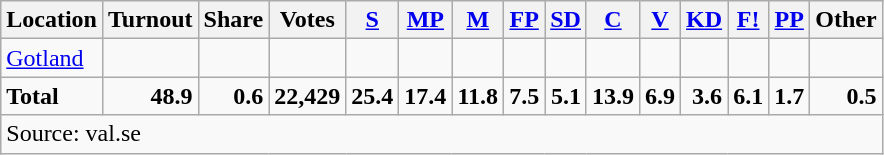<table class="wikitable sortable" style=text-align:right>
<tr>
<th>Location</th>
<th>Turnout</th>
<th>Share</th>
<th>Votes</th>
<th><a href='#'>S</a></th>
<th><a href='#'>MP</a></th>
<th><a href='#'>M</a></th>
<th><a href='#'>FP</a></th>
<th><a href='#'>SD</a></th>
<th><a href='#'>C</a></th>
<th><a href='#'>V</a></th>
<th><a href='#'>KD</a></th>
<th><a href='#'>F!</a></th>
<th><a href='#'>PP</a></th>
<th>Other</th>
</tr>
<tr>
<td align=left><a href='#'>Gotland</a></td>
<td></td>
<td></td>
<td></td>
<td></td>
<td></td>
<td></td>
<td></td>
<td></td>
<td></td>
<td></td>
<td></td>
<td></td>
<td></td>
<td></td>
</tr>
<tr>
<td align=left><strong>Total</strong></td>
<td><strong>48.9</strong></td>
<td><strong>0.6</strong></td>
<td><strong>22,429</strong></td>
<td><strong>25.4</strong></td>
<td><strong>17.4</strong></td>
<td><strong>11.8</strong></td>
<td><strong>7.5</strong></td>
<td><strong>5.1</strong></td>
<td><strong>13.9</strong></td>
<td><strong>6.9</strong></td>
<td><strong>3.6</strong></td>
<td><strong>6.1</strong></td>
<td><strong>1.7</strong></td>
<td><strong>0.5</strong></td>
</tr>
<tr>
<td align=left colspan=15>Source: val.se </td>
</tr>
</table>
